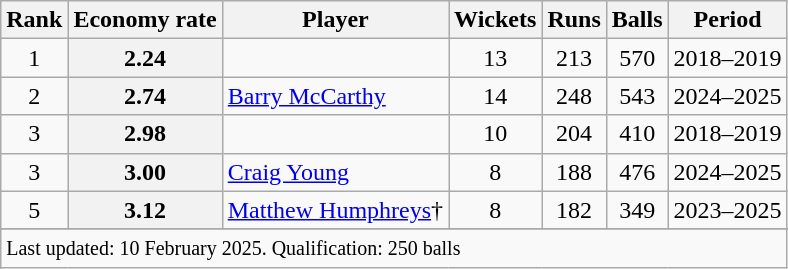<table class="wikitable plainrowheaders sortable">
<tr>
<th scope=col>Rank</th>
<th scope=col>Economy rate</th>
<th scope=col>Player</th>
<th scope=col>Wickets</th>
<th scope=col>Runs</th>
<th scope=col>Balls</th>
<th scope=col>Period</th>
</tr>
<tr>
<td align=center>1</td>
<th scope=row style=text-align:center;>2.24</th>
<td></td>
<td align=center>13</td>
<td align=center>213</td>
<td align=center>570</td>
<td>2018–2019</td>
</tr>
<tr>
<td align=center>2</td>
<th scope=row style=text-align:center;>2.74</th>
<td><a href='#'>Barry McCarthy</a></td>
<td align=center>14</td>
<td align=center>248</td>
<td align=center>543</td>
<td>2024–2025</td>
</tr>
<tr>
<td align="center">3</td>
<th scope="row" style="text-align:center;">2.98</th>
<td></td>
<td align="center">10</td>
<td align="center">204</td>
<td align="center">410</td>
<td>2018–2019</td>
</tr>
<tr>
<td align="center">3</td>
<th scope="row" style="text-align:center;">3.00</th>
<td><a href='#'>Craig Young</a></td>
<td align="center">8</td>
<td align="center">188</td>
<td align="center">476</td>
<td>2024–2025</td>
</tr>
<tr>
<td align=center>5</td>
<th scope=row style=text-align:center;>3.12</th>
<td><a href='#'>Matthew Humphreys</a>†</td>
<td align=center>8</td>
<td align=center>182</td>
<td align=center>349</td>
<td>2023–2025</td>
</tr>
<tr>
</tr>
<tr class=sortbottom>
<td colspan=7><small>Last updated: 10 February 2025. Qualification: 250 balls</small></td>
</tr>
</table>
